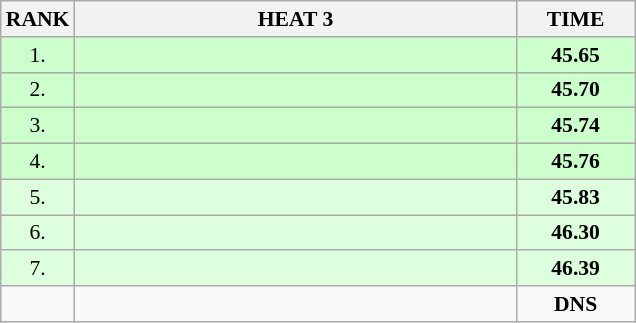<table class="wikitable" style="border-collapse: collapse; font-size: 90%;">
<tr>
<th>RANK</th>
<th style="width: 20em">HEAT 3</th>
<th style="width: 5em">TIME</th>
</tr>
<tr style="background:#ccffcc;">
<td align="center">1.</td>
<td></td>
<td align="center"><strong>45.65</strong></td>
</tr>
<tr style="background:#ccffcc;">
<td align="center">2.</td>
<td></td>
<td align="center"><strong>45.70</strong></td>
</tr>
<tr style="background:#ccffcc;">
<td align="center">3.</td>
<td></td>
<td align="center"><strong>45.74</strong></td>
</tr>
<tr style="background:#ccffcc;">
<td align="center">4.</td>
<td></td>
<td align="center"><strong>45.76</strong></td>
</tr>
<tr style="background:#ddffdd;">
<td align="center">5.</td>
<td></td>
<td align="center"><strong>45.83</strong></td>
</tr>
<tr style="background:#ddffdd;">
<td align="center">6.</td>
<td></td>
<td align="center"><strong>46.30</strong></td>
</tr>
<tr style="background:#ddffdd;">
<td align="center">7.</td>
<td></td>
<td align="center"><strong>46.39</strong></td>
</tr>
<tr>
<td align="center"></td>
<td></td>
<td align="center"><strong>DNS</strong></td>
</tr>
</table>
